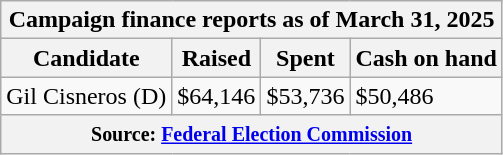<table class="wikitable sortable">
<tr>
<th colspan=4>Campaign finance reports as of March 31, 2025</th>
</tr>
<tr style="text-align:center;">
<th>Candidate</th>
<th>Raised</th>
<th>Spent</th>
<th>Cash on hand</th>
</tr>
<tr>
<td>Gil Cisneros (D)</td>
<td>$64,146</td>
<td>$53,736</td>
<td>$50,486</td>
</tr>
<tr>
<th colspan="4"><small>Source: <a href='#'>Federal Election Commission</a></small></th>
</tr>
</table>
